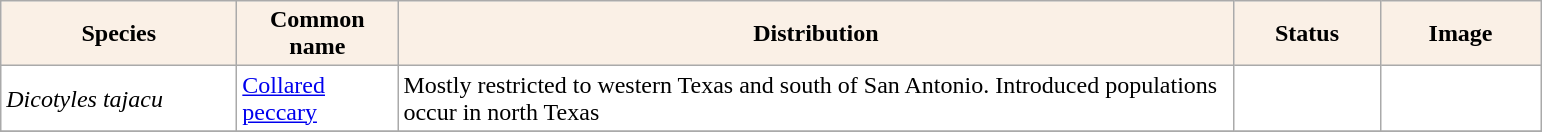<table class="sortable wikitable plainrowheaders" border="0" style="background:#ffffff" align="top" class="sortable wikitable">
<tr ->
<th scope="col" style="background-color:Linen; color:Black" width=150 px>Species</th>
<th scope="col" style="background-color:Linen; color:Black" width=100 px>Common name</th>
<th scope="col" style="background:Linen; color:Black" width=550 px>Distribution</th>
<th scope="col" style="background-color:Linen; color:Black" width=90 px>Status</th>
<th scope="col" style="background:Linen; color:Black" width=100 px>Image</th>
</tr>
<tr>
<td !scope="row" style="background:#ffffff"><em>Dicotyles tajacu</em></td>
<td><a href='#'>Collared peccary</a></td>
<td>Mostly restricted to western Texas and south of San Antonio. Introduced populations occur in north Texas</td>
<td></td>
<td></td>
</tr>
<tr>
</tr>
</table>
